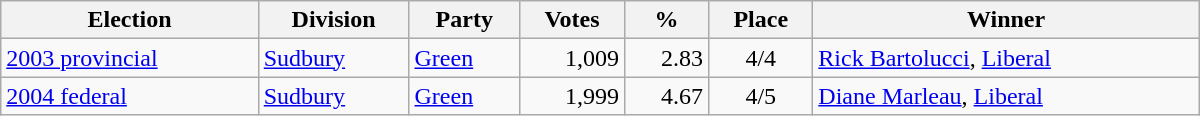<table class="wikitable" width="800">
<tr>
<th align="left">Election</th>
<th align="left">Division</th>
<th align="left">Party</th>
<th align="right">Votes</th>
<th align="right">%</th>
<th align="center">Place</th>
<th align="center">Winner</th>
</tr>
<tr>
<td align="left"><a href='#'>2003 provincial</a></td>
<td align="left"><a href='#'>Sudbury</a></td>
<td align="left"><a href='#'>Green</a></td>
<td align="right">1,009</td>
<td align="right">2.83</td>
<td align="center">4/4</td>
<td align="left"><a href='#'>Rick Bartolucci</a>, <a href='#'>Liberal</a></td>
</tr>
<tr>
<td align="left"><a href='#'>2004 federal</a></td>
<td align="left"><a href='#'>Sudbury</a></td>
<td align="left"><a href='#'>Green</a></td>
<td align="right">1,999</td>
<td align="right">4.67</td>
<td align="center">4/5</td>
<td align="left"><a href='#'>Diane Marleau</a>, <a href='#'>Liberal</a></td>
</tr>
</table>
